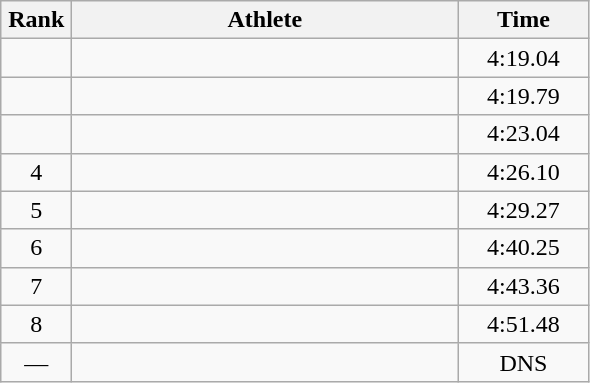<table class=wikitable style="text-align:center">
<tr>
<th width=40>Rank</th>
<th width=250>Athlete</th>
<th width=80>Time</th>
</tr>
<tr>
<td></td>
<td align=left></td>
<td>4:19.04</td>
</tr>
<tr>
<td></td>
<td align=left></td>
<td>4:19.79</td>
</tr>
<tr>
<td></td>
<td align=left></td>
<td>4:23.04</td>
</tr>
<tr>
<td>4</td>
<td align=left></td>
<td>4:26.10</td>
</tr>
<tr>
<td>5</td>
<td align=left></td>
<td>4:29.27</td>
</tr>
<tr>
<td>6</td>
<td align=left></td>
<td>4:40.25</td>
</tr>
<tr>
<td>7</td>
<td align=left></td>
<td>4:43.36</td>
</tr>
<tr>
<td>8</td>
<td align=left></td>
<td>4:51.48</td>
</tr>
<tr>
<td>—</td>
<td align=left></td>
<td>DNS</td>
</tr>
</table>
